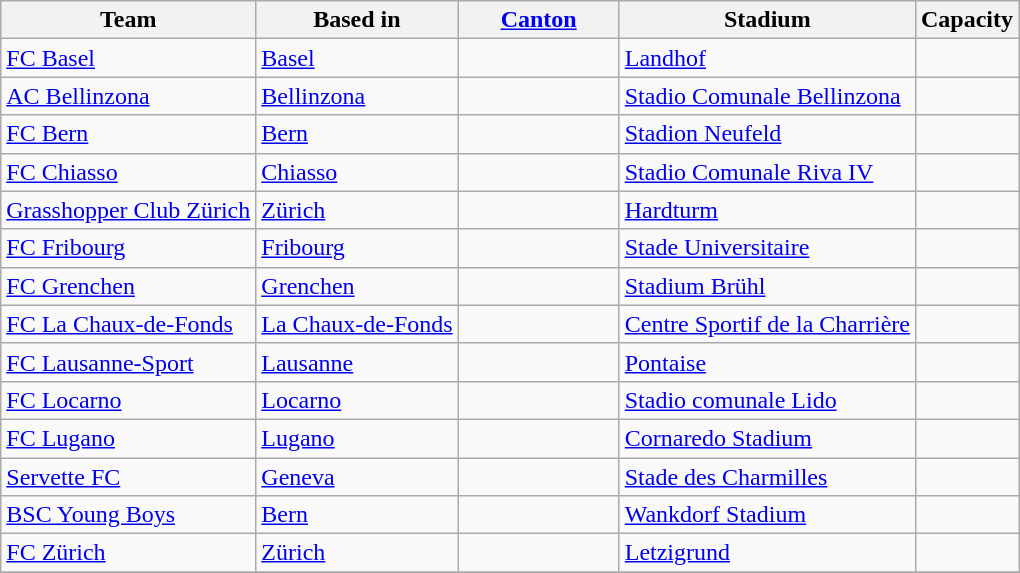<table class="wikitable sortable" style="text-align: left;">
<tr>
<th>Team</th>
<th>Based in</th>
<th width="100"><a href='#'>Canton</a></th>
<th>Stadium</th>
<th>Capacity</th>
</tr>
<tr>
<td><a href='#'>FC Basel</a></td>
<td><a href='#'>Basel</a></td>
<td></td>
<td><a href='#'>Landhof</a></td>
<td></td>
</tr>
<tr>
<td><a href='#'>AC Bellinzona</a></td>
<td><a href='#'>Bellinzona</a></td>
<td></td>
<td><a href='#'>Stadio Comunale Bellinzona</a></td>
<td></td>
</tr>
<tr>
<td><a href='#'>FC Bern</a></td>
<td><a href='#'>Bern</a></td>
<td></td>
<td><a href='#'>Stadion Neufeld</a></td>
<td></td>
</tr>
<tr>
<td><a href='#'>FC Chiasso</a></td>
<td><a href='#'>Chiasso</a></td>
<td></td>
<td><a href='#'>Stadio Comunale Riva IV</a></td>
<td></td>
</tr>
<tr>
<td><a href='#'>Grasshopper Club Zürich</a></td>
<td><a href='#'>Zürich</a></td>
<td></td>
<td><a href='#'>Hardturm</a></td>
<td></td>
</tr>
<tr>
<td><a href='#'>FC Fribourg</a></td>
<td><a href='#'>Fribourg</a></td>
<td></td>
<td><a href='#'>Stade Universitaire</a></td>
<td></td>
</tr>
<tr>
<td><a href='#'>FC Grenchen</a></td>
<td><a href='#'>Grenchen</a></td>
<td></td>
<td><a href='#'>Stadium Brühl</a></td>
<td></td>
</tr>
<tr>
<td><a href='#'>FC La Chaux-de-Fonds</a></td>
<td><a href='#'>La Chaux-de-Fonds</a></td>
<td></td>
<td><a href='#'>Centre Sportif de la Charrière</a></td>
<td></td>
</tr>
<tr>
<td><a href='#'>FC Lausanne-Sport</a></td>
<td><a href='#'>Lausanne</a></td>
<td></td>
<td><a href='#'>Pontaise</a></td>
<td></td>
</tr>
<tr>
<td><a href='#'>FC Locarno</a></td>
<td><a href='#'>Locarno</a></td>
<td></td>
<td><a href='#'>Stadio comunale Lido</a></td>
<td></td>
</tr>
<tr>
<td><a href='#'>FC Lugano</a></td>
<td><a href='#'>Lugano</a></td>
<td></td>
<td><a href='#'>Cornaredo Stadium</a></td>
<td></td>
</tr>
<tr>
<td><a href='#'>Servette FC</a></td>
<td><a href='#'>Geneva</a></td>
<td></td>
<td><a href='#'>Stade des Charmilles</a></td>
<td></td>
</tr>
<tr>
<td><a href='#'>BSC Young Boys</a></td>
<td><a href='#'>Bern</a></td>
<td></td>
<td><a href='#'>Wankdorf Stadium</a></td>
<td></td>
</tr>
<tr>
<td><a href='#'>FC Zürich</a></td>
<td><a href='#'>Zürich</a></td>
<td></td>
<td><a href='#'>Letzigrund</a></td>
<td></td>
</tr>
<tr>
</tr>
</table>
